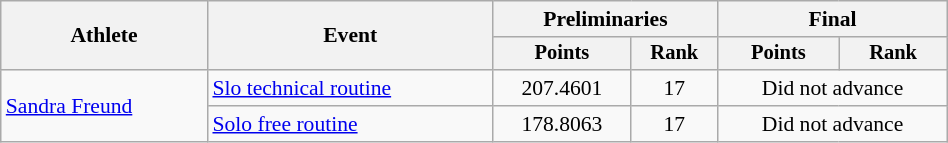<table class="wikitable" style="text-align:center; font-size:90%; width:50%;">
<tr>
<th rowspan="2">Athlete</th>
<th rowspan="2">Event</th>
<th colspan="2">Preliminaries</th>
<th colspan="2">Final</th>
</tr>
<tr style="font-size:95%">
<th>Points</th>
<th>Rank</th>
<th>Points</th>
<th>Rank</th>
</tr>
<tr>
<td align=left rowspan=2><a href='#'>Sandra Freund</a></td>
<td align=left><a href='#'>Slo technical routine</a></td>
<td>207.4601</td>
<td>17</td>
<td colspan=2>Did not advance</td>
</tr>
<tr>
<td align=left><a href='#'>Solo free routine</a></td>
<td>178.8063</td>
<td>17</td>
<td colspan=2>Did not advance</td>
</tr>
</table>
